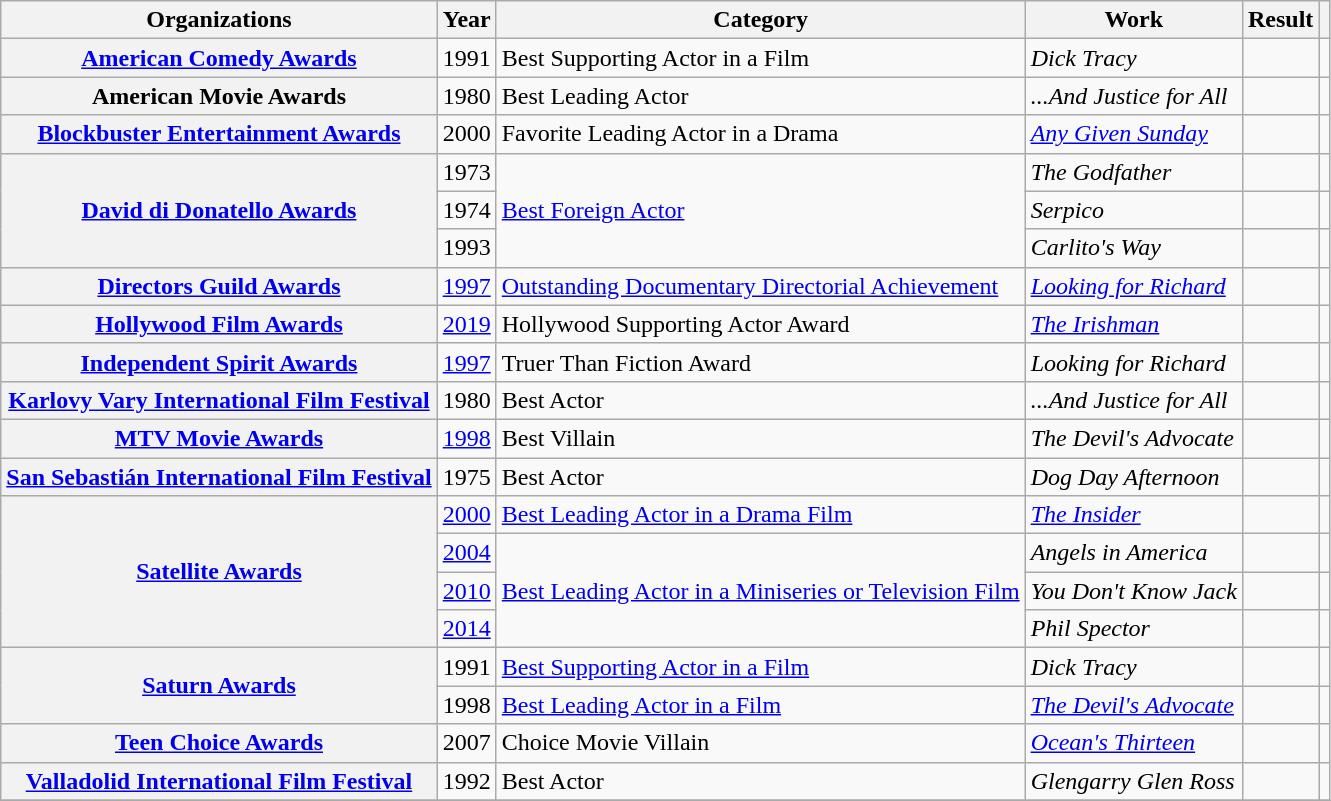<table class= "wikitable plainrowheaders sortable">
<tr>
<th>Organizations</th>
<th scope="col">Year</th>
<th scope="col">Category</th>
<th scope="col">Work</th>
<th scope="col">Result</th>
<th scope="col" class="unsortable"></th>
</tr>
<tr>
<th rowspan="1" scope="row"><a href='#'>American Comedy Awards</a></th>
<td align="center">1991</td>
<td>Best Supporting Actor in a Film</td>
<td><em>Dick Tracy</em></td>
<td></td>
<td align="center"></td>
</tr>
<tr>
<th rowspan="1" scope="row">American Movie Awards</th>
<td align="center">1980</td>
<td>Best Leading Actor</td>
<td><em>...And Justice for All</em></td>
<td></td>
<td align="center"></td>
</tr>
<tr>
<th rowspan="1" scope="row"><a href='#'>Blockbuster Entertainment Awards</a></th>
<td align="center">2000</td>
<td>Favorite Leading Actor in a Drama</td>
<td><em><a href='#'>Any Given Sunday</a></em></td>
<td></td>
<td align="center"></td>
</tr>
<tr>
<th rowspan="3" scope="row"><a href='#'>David di Donatello Awards</a></th>
<td align="center">1973</td>
<td rowspan=3><a href='#'>Best Foreign Actor</a></td>
<td align="left"><em>The Godfather</em></td>
<td></td>
<td align="center"></td>
</tr>
<tr>
<td align="center">1974</td>
<td><em>Serpico</em></td>
<td></td>
<td align="center"></td>
</tr>
<tr>
<td align="center">1993</td>
<td><em>Carlito's Way</em></td>
<td></td>
<td align="center"></td>
</tr>
<tr>
<th rowspan="1" scope="row"><a href='#'>Directors Guild Awards</a></th>
<td align="center"><a href='#'>1997</a></td>
<td><a href='#'>Outstanding Documentary Directorial Achievement</a></td>
<td><em><a href='#'>Looking for Richard</a></em></td>
<td></td>
<td style="text-align:center;"></td>
</tr>
<tr>
<th rowspan="1" scope="row"><a href='#'>Hollywood Film Awards</a></th>
<td align="center"><a href='#'>2019</a></td>
<td>Hollywood Supporting Actor Award</td>
<td><em><a href='#'>The Irishman</a></em></td>
<td></td>
<td align="center"></td>
</tr>
<tr>
<th rowspan="1" scope="row"><a href='#'>Independent Spirit Awards</a></th>
<td align="center"><a href='#'>1997</a></td>
<td>Truer Than Fiction Award</td>
<td><em>Looking for Richard</em></td>
<td></td>
<td align="center"></td>
</tr>
<tr>
<th rowspan="1" scope="row"><a href='#'>Karlovy Vary International Film Festival</a></th>
<td align="center">1980</td>
<td>Best Actor</td>
<td><em>...And Justice for All</em></td>
<td></td>
<td align="center"></td>
</tr>
<tr>
<th rowspan="1" scope="row"><a href='#'>MTV Movie Awards</a></th>
<td align="center"><a href='#'>1998</a></td>
<td>Best Villain</td>
<td><em>The Devil's Advocate</em></td>
<td></td>
<td align="center"></td>
</tr>
<tr>
<th rowspan="1" scope="row"><a href='#'>San Sebastián International Film Festival</a></th>
<td align="center">1975</td>
<td>Best Actor</td>
<td><em>Dog Day Afternoon</em></td>
<td></td>
<td align="center"></td>
</tr>
<tr>
<th rowspan="4" scope="row"><a href='#'>Satellite Awards</a></th>
<td align="center"><a href='#'>2000</a></td>
<td><a href='#'>Best Leading Actor in a Drama Film</a></td>
<td><em><a href='#'>The Insider</a></em></td>
<td></td>
<td align="center"></td>
</tr>
<tr>
<td align="center"><a href='#'>2004</a></td>
<td rowspan="3"><a href='#'>Best Leading Actor in a Miniseries or Television Film</a></td>
<td><em>Angels in America</em></td>
<td></td>
<td align="center"></td>
</tr>
<tr>
<td align="center"><a href='#'>2010</a></td>
<td><em>You Don't Know Jack</em></td>
<td></td>
<td align="center"></td>
</tr>
<tr>
<td align="center"><a href='#'>2014</a></td>
<td><em>Phil Spector</em></td>
<td></td>
<td align="center"></td>
</tr>
<tr>
<th rowspan="2" scope="row"><a href='#'>Saturn Awards</a></th>
<td align="center">1991</td>
<td><a href='#'>Best Supporting Actor in a Film</a></td>
<td><em>Dick Tracy</em></td>
<td></td>
<td align="center"></td>
</tr>
<tr>
<td align="center">1998</td>
<td><a href='#'>Best Leading Actor in a Film</a></td>
<td><em><a href='#'>The Devil's Advocate</a></em></td>
<td></td>
<td align="center"></td>
</tr>
<tr>
<th rowspan="1" scope="row"><a href='#'>Teen Choice Awards</a></th>
<td align="center">2007</td>
<td>Choice Movie Villain</td>
<td><em><a href='#'>Ocean's Thirteen</a></em></td>
<td></td>
<td align="center"></td>
</tr>
<tr>
<th rowspan="1" scope="row"><a href='#'>Valladolid International Film Festival</a></th>
<td align="center">1992</td>
<td>Best Actor</td>
<td><em>Glengarry Glen Ross</em></td>
<td></td>
<td align="center"></td>
</tr>
<tr>
</tr>
</table>
